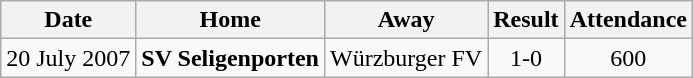<table class="wikitable">
<tr>
<th>Date</th>
<th>Home</th>
<th>Away</th>
<th>Result</th>
<th>Attendance</th>
</tr>
<tr align="center">
<td>20 July 2007</td>
<td><strong>SV Seligenporten</strong></td>
<td>Würzburger FV</td>
<td>1-0</td>
<td>600</td>
</tr>
</table>
